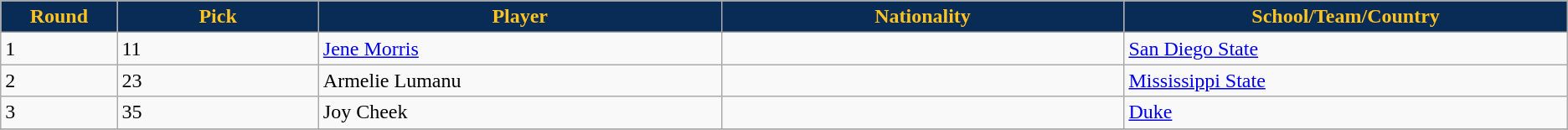<table class="wikitable">
<tr>
<th style="background:#092C57; color:#FFC322;" width="2%">Round</th>
<th style="background:#092C57; color:#FFC322;" width="5%">Pick</th>
<th style="background:#092C57; color:#FFC322;" width="10%">Player</th>
<th style="background:#092C57; color:#FFC322;" width="10%">Nationality</th>
<th style="background:#092C57; color:#FFC322;" width="10%">School/Team/Country</th>
</tr>
<tr>
<td>1</td>
<td>11</td>
<td><a href='#'>Jene Morris</a></td>
<td></td>
<td><a href='#'>San Diego State</a></td>
</tr>
<tr>
<td>2</td>
<td>23</td>
<td>Armelie Lumanu</td>
<td></td>
<td><a href='#'>Mississippi State</a></td>
</tr>
<tr>
<td>3</td>
<td>35</td>
<td>Joy Cheek</td>
<td></td>
<td><a href='#'>Duke</a></td>
</tr>
<tr>
</tr>
</table>
